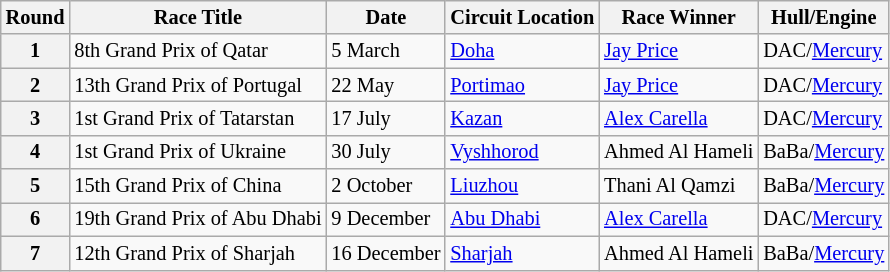<table class="wikitable" border="1" style="font-size: 85%">
<tr>
<th>Round</th>
<th>Race Title</th>
<th>Date</th>
<th>Circuit Location</th>
<th>Race Winner</th>
<th>Hull/Engine</th>
</tr>
<tr>
<th>1</th>
<td> 8th Grand Prix of Qatar</td>
<td>5 March</td>
<td><a href='#'>Doha</a></td>
<td> <a href='#'>Jay Price</a></td>
<td>DAC/<a href='#'>Mercury</a></td>
</tr>
<tr>
<th>2</th>
<td> 13th Grand Prix of Portugal</td>
<td>22 May</td>
<td><a href='#'>Portimao</a></td>
<td> <a href='#'>Jay Price</a></td>
<td>DAC/<a href='#'>Mercury</a></td>
</tr>
<tr>
<th>3</th>
<td> 1st Grand Prix of Tatarstan</td>
<td>17 July</td>
<td><a href='#'>Kazan</a></td>
<td> <a href='#'>Alex Carella</a></td>
<td>DAC/<a href='#'>Mercury</a></td>
</tr>
<tr>
<th>4</th>
<td> 1st Grand Prix of Ukraine</td>
<td>30 July</td>
<td><a href='#'>Vyshhorod</a></td>
<td> Ahmed Al Hameli</td>
<td>BaBa/<a href='#'>Mercury</a></td>
</tr>
<tr>
<th>5</th>
<td> 15th Grand Prix of China</td>
<td>2 October</td>
<td><a href='#'>Liuzhou</a></td>
<td> Thani Al Qamzi</td>
<td>BaBa/<a href='#'>Mercury</a></td>
</tr>
<tr>
<th>6</th>
<td> 19th Grand Prix of Abu Dhabi</td>
<td>9 December</td>
<td><a href='#'>Abu Dhabi</a></td>
<td> <a href='#'>Alex Carella</a></td>
<td>DAC/<a href='#'>Mercury</a></td>
</tr>
<tr>
<th>7</th>
<td> 12th Grand Prix of Sharjah</td>
<td>16 December</td>
<td><a href='#'>Sharjah</a></td>
<td> Ahmed Al Hameli</td>
<td>BaBa/<a href='#'>Mercury</a></td>
</tr>
</table>
